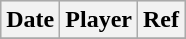<table class="wikitable">
<tr style="background:#ddd; text-align:center;">
<th>Date</th>
<th>Player</th>
<th>Ref</th>
</tr>
<tr>
</tr>
</table>
